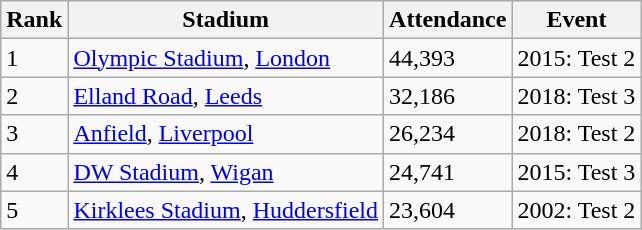<table class="wikitable sortable">
<tr>
<th>Rank</th>
<th>Stadium</th>
<th>Attendance</th>
<th>Event</th>
</tr>
<tr>
<td>1</td>
<td><a href='#'>Olympic Stadium</a>, <a href='#'>London</a></td>
<td>44,393</td>
<td>2015: Test 2</td>
</tr>
<tr>
<td>2</td>
<td><a href='#'>Elland Road</a>, <a href='#'>Leeds</a></td>
<td>32,186</td>
<td>2018: Test 3</td>
</tr>
<tr>
<td>3</td>
<td><a href='#'>Anfield</a>, <a href='#'>Liverpool</a></td>
<td>26,234</td>
<td>2018: Test 2</td>
</tr>
<tr>
<td>4</td>
<td><a href='#'>DW Stadium</a>, <a href='#'>Wigan</a></td>
<td>24,741</td>
<td>2015: Test 3</td>
</tr>
<tr>
<td>5</td>
<td><a href='#'>Kirklees Stadium</a>, <a href='#'>Huddersfield</a></td>
<td>23,604</td>
<td>2002: Test 2</td>
</tr>
</table>
